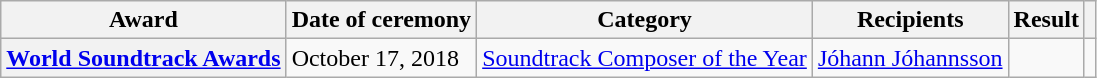<table class="wikitable plainrowheaders sortable">
<tr>
<th scope="col">Award</th>
<th scope="col">Date of ceremony</th>
<th scope="col">Category</th>
<th scope="col">Recipients</th>
<th scope="col">Result</th>
<th scope="col" class="unsortable"></th>
</tr>
<tr>
<th scope="row"><a href='#'>World Soundtrack Awards</a></th>
<td>October 17, 2018</td>
<td><a href='#'>Soundtrack Composer of the Year</a></td>
<td><a href='#'>Jóhann Jóhannsson</a></td>
<td></td>
<td style="text-align:center;"><br></td>
</tr>
</table>
